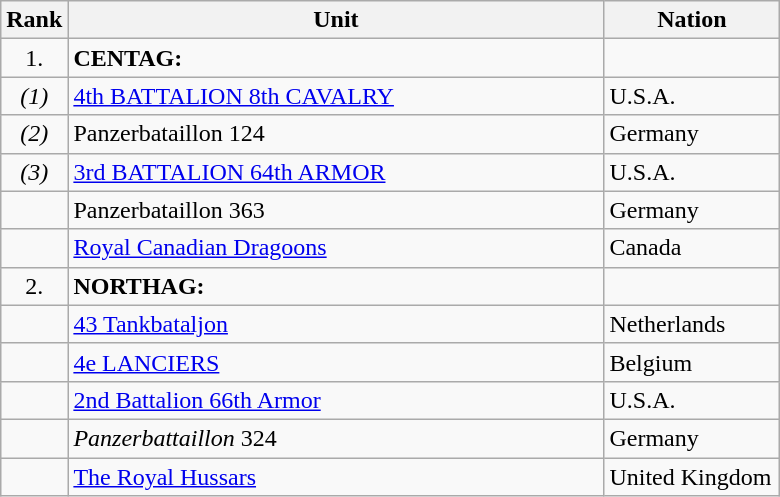<table class="wikitable" style="float:none;">
<tr>
<th>Rank</th>
<th scope="col" style="width: 350px;">Unit</th>
<th scope="col" style="width: 110px;">Nation</th>
</tr>
<tr>
<td align="center">1.</td>
<td><strong>CENTAG:</strong></td>
<td></td>
</tr>
<tr>
<td align="center"><em>(1)</em></td>
<td><a href='#'>4th BATTALION 8th CAVALRY</a></td>
<td>U.S.A.</td>
</tr>
<tr>
<td align="center"><em>(2)</em></td>
<td>Panzerbataillon 124</td>
<td>Germany</td>
</tr>
<tr>
<td align="center"><em>(3)</em></td>
<td><a href='#'>3rd BATTALION 64th ARMOR</a></td>
<td>U.S.A.</td>
</tr>
<tr>
<td></td>
<td>Panzerbataillon 363</td>
<td>Germany</td>
</tr>
<tr>
<td></td>
<td><a href='#'>Royal Canadian Dragoons</a></td>
<td>Canada</td>
</tr>
<tr>
<td align="center">2.</td>
<td><strong>NORTHAG:</strong></td>
<td></td>
</tr>
<tr>
<td></td>
<td><a href='#'>43 Tankbataljon</a></td>
<td>Netherlands</td>
</tr>
<tr>
<td></td>
<td><a href='#'>4e LANCIERS</a></td>
<td>Belgium</td>
</tr>
<tr>
<td></td>
<td><a href='#'>2nd Battalion 66th Armor</a></td>
<td>U.S.A.</td>
</tr>
<tr>
<td></td>
<td><em>Panzerbattaillon</em> 324</td>
<td>Germany</td>
</tr>
<tr>
<td></td>
<td><a href='#'>The Royal Hussars</a></td>
<td>United Kingdom</td>
</tr>
</table>
